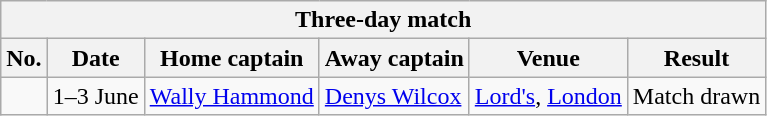<table class="wikitable">
<tr>
<th colspan="9">Three-day match</th>
</tr>
<tr>
<th>No.</th>
<th>Date</th>
<th>Home captain</th>
<th>Away captain</th>
<th>Venue</th>
<th>Result</th>
</tr>
<tr>
<td></td>
<td>1–3 June</td>
<td><a href='#'>Wally Hammond</a></td>
<td><a href='#'>Denys Wilcox</a></td>
<td><a href='#'>Lord's</a>, <a href='#'>London</a></td>
<td>Match drawn</td>
</tr>
</table>
